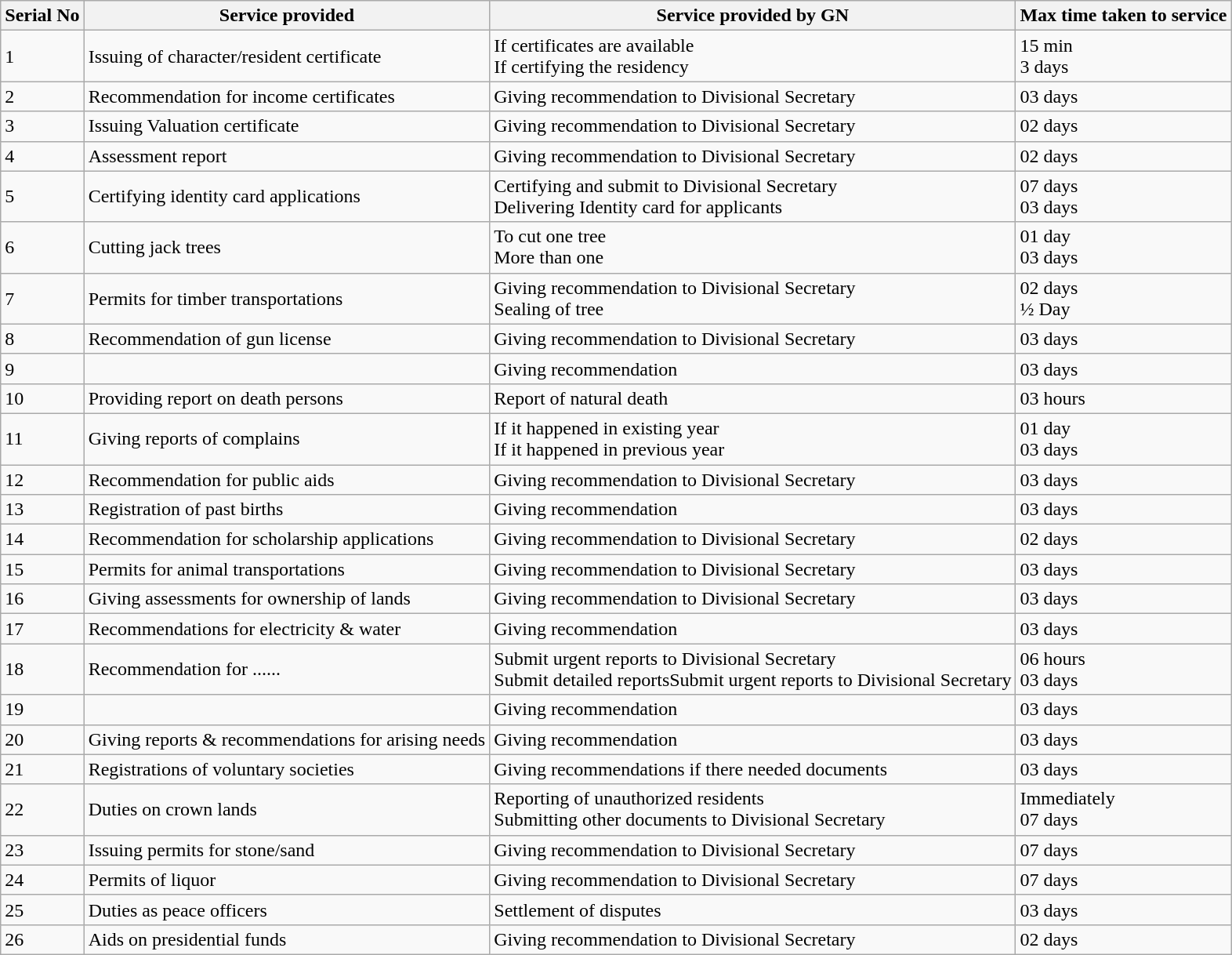<table class="wikitable">
<tr>
<th>Serial No</th>
<th>Service provided</th>
<th>Service provided by GN</th>
<th>Max time taken to service</th>
</tr>
<tr>
<td>1</td>
<td>Issuing of character/resident certificate</td>
<td>If certificates are available<br>If certifying the residency</td>
<td>15 min<br>3 days</td>
</tr>
<tr>
<td>2</td>
<td>Recommendation for income certificates</td>
<td>Giving recommendation to Divisional Secretary</td>
<td>03 days</td>
</tr>
<tr>
<td>3</td>
<td>Issuing Valuation certificate</td>
<td>Giving recommendation to Divisional Secretary</td>
<td>02 days</td>
</tr>
<tr>
<td>4</td>
<td>Assessment report</td>
<td>Giving recommendation to Divisional Secretary</td>
<td>02 days</td>
</tr>
<tr>
<td>5</td>
<td>Certifying identity card applications</td>
<td>Certifying and submit to Divisional Secretary<br>Delivering Identity card for applicants</td>
<td>07 days<br>03 days</td>
</tr>
<tr>
<td>6</td>
<td>Cutting jack trees</td>
<td>To cut one tree<br>More than one</td>
<td>01 day<br>03 days</td>
</tr>
<tr>
<td>7</td>
<td>Permits for timber transportations</td>
<td>Giving recommendation to Divisional Secretary<br>Sealing of tree</td>
<td>02 days<br>½ Day</td>
</tr>
<tr>
<td>8</td>
<td>Recommendation of gun license</td>
<td>Giving recommendation to Divisional Secretary</td>
<td>03 days</td>
</tr>
<tr>
<td>9</td>
<td></td>
<td>Giving recommendation</td>
<td>03 days</td>
</tr>
<tr>
<td>10</td>
<td>Providing report on death persons</td>
<td>Report of natural death</td>
<td>03 hours</td>
</tr>
<tr>
<td>11</td>
<td>Giving reports of complains</td>
<td>If it happened in existing year<br>If it  happened in previous year</td>
<td>01 day<br>03 days</td>
</tr>
<tr>
<td>12</td>
<td>Recommendation for public aids</td>
<td>Giving recommendation to Divisional Secretary</td>
<td>03 days</td>
</tr>
<tr>
<td>13</td>
<td>Registration of past births</td>
<td>Giving recommendation</td>
<td>03 days</td>
</tr>
<tr>
<td>14</td>
<td>Recommendation for scholarship applications</td>
<td>Giving recommendation to Divisional Secretary</td>
<td>02 days</td>
</tr>
<tr>
<td>15</td>
<td>Permits for animal transportations</td>
<td>Giving recommendation to Divisional Secretary</td>
<td>03 days</td>
</tr>
<tr>
<td>16</td>
<td>Giving assessments for ownership of lands</td>
<td>Giving recommendation to Divisional Secretary</td>
<td>03 days</td>
</tr>
<tr>
<td>17</td>
<td>Recommendations for electricity & water</td>
<td>Giving recommendation</td>
<td>03 days</td>
</tr>
<tr>
<td>18</td>
<td>Recommendation for ......</td>
<td>Submit urgent reports to Divisional Secretary<br>Submit detailed reportsSubmit urgent reports to Divisional Secretary</td>
<td>06 hours<br>03 days</td>
</tr>
<tr>
<td>19</td>
<td></td>
<td>Giving recommendation</td>
<td>03 days</td>
</tr>
<tr>
<td>20</td>
<td>Giving reports & recommendations for arising needs</td>
<td>Giving recommendation</td>
<td>03 days</td>
</tr>
<tr>
<td>21</td>
<td>Registrations of voluntary societies</td>
<td>Giving recommendations if there needed documents</td>
<td>03 days</td>
</tr>
<tr>
<td>22</td>
<td>Duties on crown lands</td>
<td>Reporting of unauthorized residents<br>Submitting other documents to Divisional Secretary</td>
<td>Immediately<br>07 days</td>
</tr>
<tr>
<td>23</td>
<td>Issuing permits for stone/sand</td>
<td>Giving recommendation to Divisional Secretary</td>
<td>07 days</td>
</tr>
<tr>
<td>24</td>
<td>Permits of liquor</td>
<td>Giving recommendation to Divisional Secretary</td>
<td>07 days</td>
</tr>
<tr>
<td>25</td>
<td>Duties as peace officers</td>
<td>Settlement of disputes</td>
<td>03 days</td>
</tr>
<tr>
<td>26</td>
<td>Aids on presidential funds</td>
<td>Giving recommendation to Divisional Secretary</td>
<td>02 days</td>
</tr>
</table>
